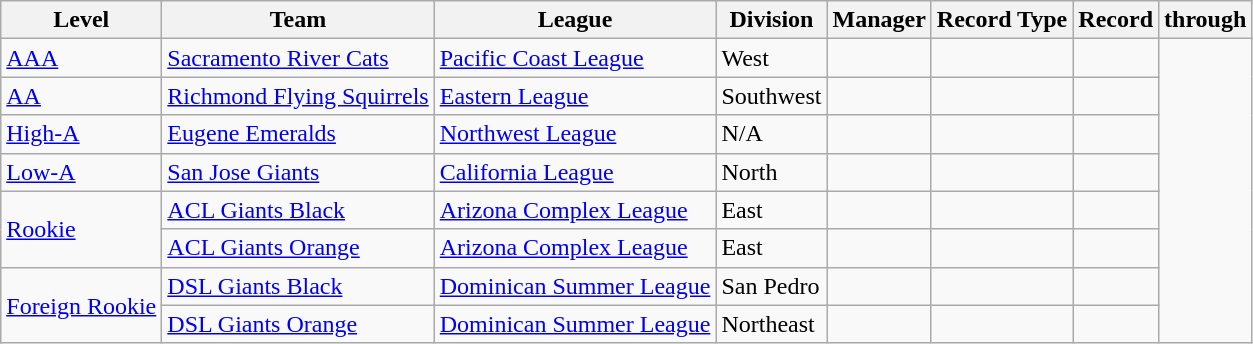<table class="wikitable">
<tr>
<th>Level</th>
<th>Team</th>
<th>League</th>
<th>Division</th>
<th>Manager</th>
<th>Record Type</th>
<th>Record</th>
<th>through</th>
</tr>
<tr>
<td><a href='#'>AAA</a></td>
<td><a href='#'>Sacramento River Cats</a></td>
<td><a href='#'>Pacific Coast League</a></td>
<td>West</td>
<td></td>
<td></td>
<td></td>
</tr>
<tr>
<td><a href='#'>AA</a></td>
<td><a href='#'>Richmond Flying Squirrels</a></td>
<td><a href='#'>Eastern League</a></td>
<td>Southwest</td>
<td></td>
<td></td>
<td></td>
</tr>
<tr>
<td><a href='#'>High-A</a></td>
<td><a href='#'>Eugene Emeralds</a></td>
<td><a href='#'>Northwest League</a></td>
<td>N/A</td>
<td></td>
<td></td>
<td></td>
</tr>
<tr>
<td><a href='#'>Low-A</a></td>
<td><a href='#'>San Jose Giants</a></td>
<td><a href='#'>California League</a></td>
<td>North</td>
<td></td>
<td></td>
<td></td>
</tr>
<tr>
<td rowspan=2><a href='#'>Rookie</a></td>
<td><a href='#'>ACL Giants Black</a></td>
<td><a href='#'>Arizona Complex League</a></td>
<td>East</td>
<td></td>
<td></td>
<td></td>
</tr>
<tr>
<td><a href='#'>ACL Giants Orange</a></td>
<td><a href='#'>Arizona Complex League</a></td>
<td>East</td>
<td></td>
<td></td>
<td></td>
</tr>
<tr>
<td rowspan=2><a href='#'>Foreign Rookie</a></td>
<td><a href='#'>DSL Giants Black</a></td>
<td><a href='#'>Dominican Summer League</a></td>
<td>San Pedro</td>
<td></td>
<td></td>
<td></td>
</tr>
<tr>
<td><a href='#'>DSL Giants Orange</a></td>
<td><a href='#'>Dominican Summer League</a></td>
<td>Northeast</td>
<td></td>
<td></td>
<td></td>
</tr>
</table>
